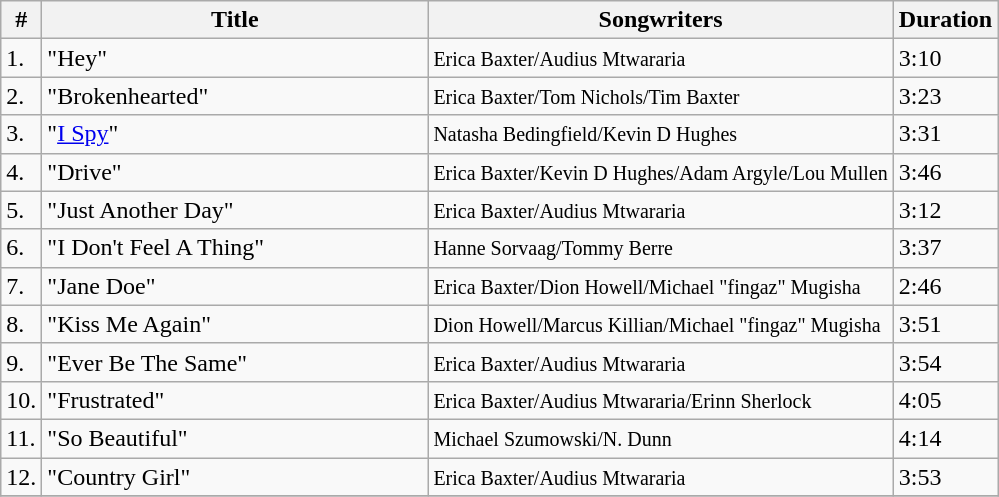<table class="wikitable">
<tr>
<th>#</th>
<th width="250">Title</th>
<th>Songwriters</th>
<th>Duration</th>
</tr>
<tr>
<td>1.</td>
<td>"Hey"</td>
<td><small>Erica Baxter/Audius Mtwararia</small></td>
<td>3:10</td>
</tr>
<tr>
<td>2.</td>
<td>"Brokenhearted"</td>
<td><small>Erica Baxter/Tom Nichols/Tim Baxter</small></td>
<td>3:23</td>
</tr>
<tr>
<td>3.</td>
<td>"<a href='#'>I Spy</a>"</td>
<td><small>Natasha Bedingfield/Kevin D Hughes</small></td>
<td>3:31</td>
</tr>
<tr>
<td>4.</td>
<td>"Drive"</td>
<td><small>Erica Baxter/Kevin D Hughes/Adam Argyle/Lou Mullen</small></td>
<td>3:46</td>
</tr>
<tr>
<td>5.</td>
<td>"Just Another Day"</td>
<td><small>Erica Baxter/Audius Mtwararia</small></td>
<td>3:12</td>
</tr>
<tr>
<td>6.</td>
<td>"I Don't Feel A Thing"</td>
<td><small>Hanne Sorvaag/Tommy Berre</small></td>
<td>3:37</td>
</tr>
<tr>
<td>7.</td>
<td>"Jane Doe"</td>
<td><small>Erica Baxter/Dion Howell/Michael "fingaz" Mugisha</small></td>
<td>2:46</td>
</tr>
<tr>
<td>8.</td>
<td>"Kiss Me Again"</td>
<td><small>Dion Howell/Marcus Killian/Michael "fingaz" Mugisha</small></td>
<td>3:51</td>
</tr>
<tr>
<td>9.</td>
<td>"Ever Be The Same"</td>
<td><small>Erica Baxter/Audius Mtwararia</small></td>
<td>3:54</td>
</tr>
<tr>
<td>10.</td>
<td>"Frustrated"</td>
<td><small>Erica Baxter/Audius Mtwararia/Erinn Sherlock</small></td>
<td>4:05</td>
</tr>
<tr>
<td>11.</td>
<td>"So Beautiful"</td>
<td><small>Michael Szumowski/N. Dunn</small></td>
<td>4:14</td>
</tr>
<tr>
<td>12.</td>
<td>"Country Girl"</td>
<td><small>Erica Baxter/Audius Mtwararia</small></td>
<td>3:53</td>
</tr>
<tr>
</tr>
</table>
